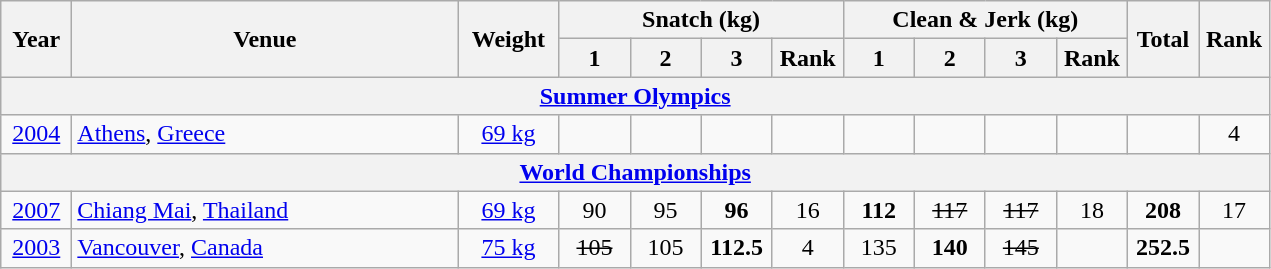<table class = "wikitable" style="text-align:center;">
<tr>
<th rowspan="2" style="width:40px;">Year</th>
<th rowspan="2" style="width:250px;">Venue</th>
<th rowspan="2" style="width:60px;">Weight</th>
<th colspan=4>Snatch (kg)</th>
<th colspan=4>Clean & Jerk (kg)</th>
<th rowspan="2" style="width:40px;">Total</th>
<th rowspan="2" style="width:40px;">Rank</th>
</tr>
<tr>
<th width=40>1</th>
<th width=40>2</th>
<th width=40>3</th>
<th width=40>Rank</th>
<th width=40>1</th>
<th width=40>2</th>
<th width=40>3</th>
<th width=40>Rank</th>
</tr>
<tr>
<th colspan=13><a href='#'>Summer Olympics</a></th>
</tr>
<tr>
<td><a href='#'>2004</a></td>
<td align=left> <a href='#'>Athens</a>, <a href='#'>Greece</a></td>
<td><a href='#'>69 kg</a></td>
<td></td>
<td></td>
<td></td>
<td></td>
<td></td>
<td></td>
<td></td>
<td></td>
<td></td>
<td>4</td>
</tr>
<tr>
<th colspan=13><a href='#'>World Championships</a></th>
</tr>
<tr>
<td><a href='#'>2007</a></td>
<td align=left> <a href='#'>Chiang Mai</a>, <a href='#'>Thailand</a></td>
<td><a href='#'>69 kg</a></td>
<td>90</td>
<td>95</td>
<td><strong>96</strong></td>
<td>16</td>
<td><strong>112</strong></td>
<td><s>117</s></td>
<td><s>117</s></td>
<td>18</td>
<td><strong>208</strong></td>
<td>17</td>
</tr>
<tr>
<td><a href='#'>2003</a></td>
<td align=left> <a href='#'>Vancouver</a>, <a href='#'>Canada</a></td>
<td><a href='#'>75 kg</a></td>
<td><s>105</s></td>
<td>105</td>
<td><strong>112.5</strong></td>
<td>4</td>
<td>135</td>
<td><strong>140</strong></td>
<td><s>145</s></td>
<td></td>
<td><strong>252.5</strong></td>
<td></td>
</tr>
</table>
